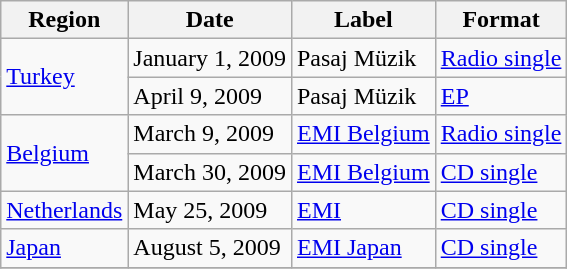<table class="wikitable">
<tr>
<th>Region</th>
<th>Date</th>
<th>Label</th>
<th>Format</th>
</tr>
<tr>
<td rowspan="2"><a href='#'>Turkey</a></td>
<td>January 1, 2009</td>
<td>Pasaj Müzik</td>
<td><a href='#'>Radio single</a></td>
</tr>
<tr>
<td>April 9, 2009</td>
<td>Pasaj Müzik</td>
<td><a href='#'>EP</a></td>
</tr>
<tr>
<td rowspan="2"><a href='#'>Belgium</a></td>
<td>March 9, 2009</td>
<td><a href='#'>EMI Belgium</a></td>
<td><a href='#'>Radio single</a></td>
</tr>
<tr>
<td>March 30, 2009</td>
<td><a href='#'>EMI Belgium</a></td>
<td><a href='#'>CD single</a></td>
</tr>
<tr>
<td><a href='#'>Netherlands</a></td>
<td>May 25, 2009</td>
<td><a href='#'>EMI</a></td>
<td><a href='#'>CD single</a></td>
</tr>
<tr>
<td><a href='#'>Japan</a></td>
<td>August 5, 2009</td>
<td><a href='#'>EMI Japan</a></td>
<td><a href='#'>CD single</a></td>
</tr>
<tr>
</tr>
</table>
